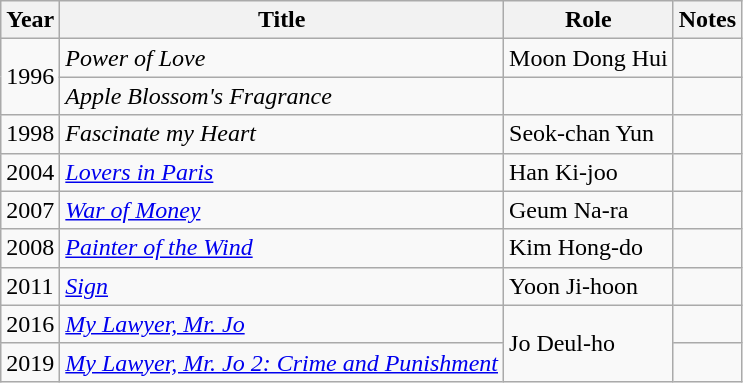<table class="wikitable">
<tr>
<th width=10>Year</th>
<th>Title</th>
<th>Role</th>
<th>Notes</th>
</tr>
<tr>
<td rowspan=2>1996</td>
<td><em>Power of Love</em></td>
<td>Moon Dong Hui</td>
<td></td>
</tr>
<tr>
<td><em>Apple Blossom's Fragrance</em></td>
<td></td>
<td></td>
</tr>
<tr>
<td>1998</td>
<td><em>Fascinate my Heart</em></td>
<td>Seok-chan Yun</td>
<td></td>
</tr>
<tr>
<td>2004</td>
<td><em><a href='#'>Lovers in Paris</a></em></td>
<td>Han Ki-joo</td>
<td></td>
</tr>
<tr>
<td>2007</td>
<td><em><a href='#'>War of Money</a></em></td>
<td>Geum Na-ra</td>
<td></td>
</tr>
<tr>
<td>2008</td>
<td><em><a href='#'>Painter of the Wind</a></em></td>
<td>Kim Hong-do</td>
<td></td>
</tr>
<tr>
<td>2011</td>
<td><em><a href='#'>Sign</a></em></td>
<td>Yoon Ji-hoon</td>
<td></td>
</tr>
<tr>
<td>2016</td>
<td><em><a href='#'>My Lawyer, Mr. Jo</a></em></td>
<td rowspan=2>Jo Deul-ho</td>
<td></td>
</tr>
<tr>
<td>2019</td>
<td><em><a href='#'>My Lawyer, Mr. Jo 2: Crime and Punishment</a></em></td>
<td></td>
</tr>
</table>
